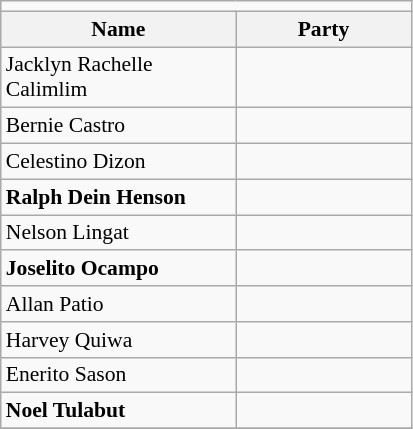<table class=wikitable style="font-size:90%">
<tr>
<td colspan=4 bgcolor=></td>
</tr>
<tr>
<th width=150px>Name</th>
<th colspan=2 width=110px>Party</th>
</tr>
<tr>
<td>Jacklyn Rachelle Calimlim</td>
<td></td>
</tr>
<tr>
<td>Bernie Castro</td>
<td></td>
</tr>
<tr>
<td>Celestino Dizon</td>
<td></td>
</tr>
<tr>
<td><strong>Ralph Dein Henson</strong></td>
<td></td>
</tr>
<tr>
<td>Nelson Lingat</td>
<td></td>
</tr>
<tr>
<td><strong>Joselito Ocampo</strong></td>
<td></td>
</tr>
<tr>
<td>Allan Patio</td>
<td></td>
</tr>
<tr>
<td>Harvey Quiwa</td>
<td></td>
</tr>
<tr>
<td>Enerito Sason</td>
<td></td>
</tr>
<tr>
<td><strong>Noel Tulabut</strong></td>
<td></td>
</tr>
<tr>
</tr>
</table>
